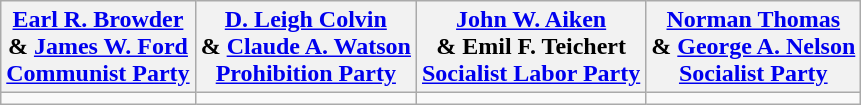<table class="wikitable" style="text-align:center;">
<tr>
<th><a href='#'>Earl R. Browder</a><br> & <a href='#'>James W. Ford</a><br><a href='#'>Communist Party</a></th>
<th><a href='#'>D. Leigh Colvin</a><br> & <a href='#'>Claude A. Watson</a><br><a href='#'>Prohibition Party</a></th>
<th><a href='#'>John W. Aiken</a><br> & Emil F. Teichert<br><a href='#'>Socialist Labor Party</a></th>
<th><a href='#'>Norman Thomas</a><br> & <a href='#'>George A. Nelson</a><br><a href='#'>Socialist Party</a></th>
</tr>
<tr>
<td></td>
<td></td>
<td></td>
<td></td>
</tr>
</table>
